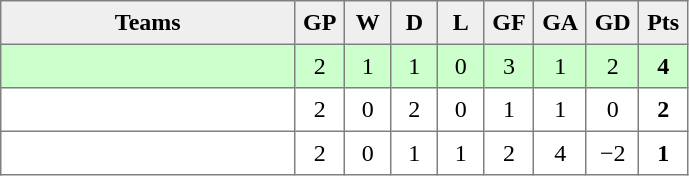<table style=border-collapse:collapse border=1 cellspacing=0 cellpadding=5>
<tr align=center bgcolor=#efefef>
<th width=185>Teams</th>
<th width=20>GP</th>
<th width=20>W</th>
<th width=20>D</th>
<th width=20>L</th>
<th width=20>GF</th>
<th width=20>GA</th>
<th width=20>GD</th>
<th width=20>Pts</th>
</tr>
<tr align=center style="background:#ccffcc;">
<td style="text-align:left;"></td>
<td>2</td>
<td>1</td>
<td>1</td>
<td>0</td>
<td>3</td>
<td>1</td>
<td>2</td>
<td><strong>4</strong></td>
</tr>
<tr align=center>
<td style="text-align:left;"></td>
<td>2</td>
<td>0</td>
<td>2</td>
<td>0</td>
<td>1</td>
<td>1</td>
<td>0</td>
<td><strong>2</strong></td>
</tr>
<tr align=center>
<td style="text-align:left;"></td>
<td>2</td>
<td>0</td>
<td>1</td>
<td>1</td>
<td>2</td>
<td>4</td>
<td>−2</td>
<td><strong>1</strong></td>
</tr>
</table>
